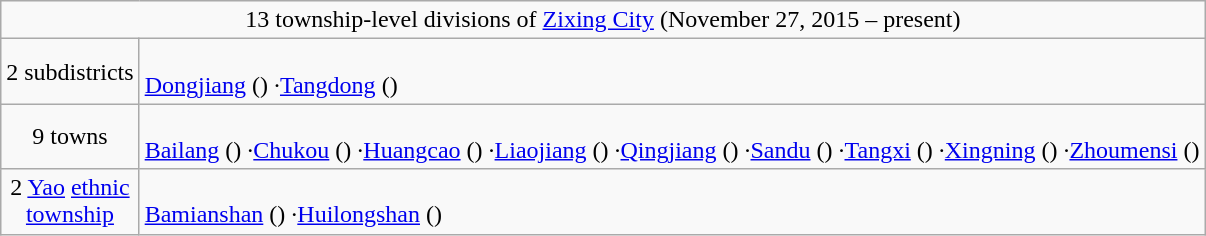<table class="wikitable">
<tr>
<td style="text-align:center;" colspan="2">13 township-level divisions of <a href='#'>Zixing City</a> (November 27, 2015 – present)</td>
</tr>
<tr align=left>
<td align=center>2 subdistricts</td>
<td><br><a href='#'>Dongjiang</a> ()
·<a href='#'>Tangdong</a> ()</td>
</tr>
<tr align=left>
<td align=center>9 towns</td>
<td><br><a href='#'>Bailang</a> ()
·<a href='#'>Chukou</a> ()
·<a href='#'>Huangcao</a> ()
·<a href='#'>Liaojiang</a> ()
·<a href='#'>Qingjiang</a> ()
·<a href='#'>Sandu</a> ()
·<a href='#'>Tangxi</a> ()
·<a href='#'>Xingning</a> ()
·<a href='#'>Zhoumensi</a> ()</td>
</tr>
<tr align=left>
<td align=center>2 <a href='#'>Yao</a> <a href='#'>ethnic<br>township</a></td>
<td><br><a href='#'>Bamianshan</a> ()
·<a href='#'>Huilongshan</a> ()</td>
</tr>
</table>
